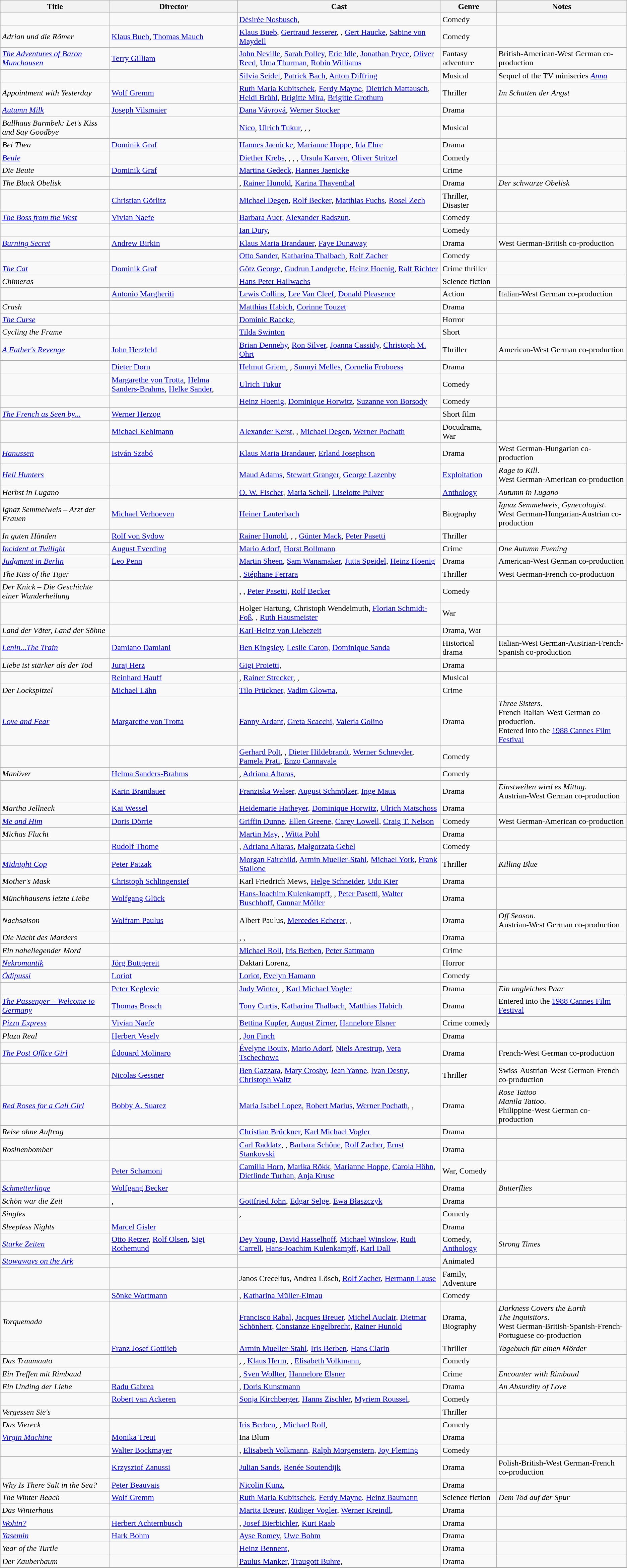<table class="wikitable">
<tr>
<th>Title</th>
<th>Director</th>
<th>Cast</th>
<th>Genre</th>
<th>Notes</th>
</tr>
<tr>
<td><em></em></td>
<td></td>
<td><a href='#'>Désirée Nosbusch</a>, </td>
<td>Comedy</td>
<td></td>
</tr>
<tr>
<td><em>Adrian und die Römer</em></td>
<td><a href='#'>Klaus Bueb</a>, <a href='#'>Thomas Mauch</a></td>
<td><a href='#'>Klaus Bueb</a>, <a href='#'>Gertraud Jesserer</a>, , <a href='#'>Gert Haucke</a>, <a href='#'>Sabine von Maydell</a></td>
<td>Comedy</td>
<td></td>
</tr>
<tr>
<td><em><a href='#'>The Adventures of Baron Munchausen</a></em></td>
<td><a href='#'>Terry Gilliam</a></td>
<td><a href='#'>John Neville</a>, <a href='#'>Sarah Polley</a>, <a href='#'>Eric Idle</a>, <a href='#'>Jonathan Pryce</a>, <a href='#'>Oliver Reed</a>, <a href='#'>Uma Thurman</a>, <a href='#'>Robin Williams</a></td>
<td>Fantasy adventure</td>
<td>British-American-West German co-production</td>
</tr>
<tr>
<td><em></em></td>
<td></td>
<td><a href='#'>Silvia Seidel</a>, <a href='#'>Patrick Bach</a>, <a href='#'>Anton Diffring</a></td>
<td>Musical</td>
<td>Sequel of the TV miniseries <em><a href='#'>Anna</a></em></td>
</tr>
<tr>
<td><em>Appointment with Yesterday</em></td>
<td><a href='#'>Wolf Gremm</a></td>
<td><a href='#'>Ruth Maria Kubitschek</a>, <a href='#'>Ferdy Mayne</a>, <a href='#'>Dietrich Mattausch</a>, <a href='#'>Heidi Brühl</a>, <a href='#'>Brigitte Mira</a>, <a href='#'>Brigitte Grothum</a></td>
<td>Thriller</td>
<td> <em>Im Schatten der Angst</em></td>
</tr>
<tr>
<td><em><a href='#'>Autumn Milk</a></em></td>
<td><a href='#'>Joseph Vilsmaier</a></td>
<td><a href='#'>Dana Vávrová</a>, <a href='#'>Werner Stocker</a></td>
<td>Drama</td>
<td></td>
</tr>
<tr>
<td><em>Ballhaus Barmbek: Let's Kiss and Say Goodbye</em></td>
<td></td>
<td><a href='#'>Nico</a>, <a href='#'>Ulrich Tukur</a>, , , </td>
<td>Musical</td>
<td></td>
</tr>
<tr>
<td><em>Bei Thea</em></td>
<td><a href='#'>Dominik Graf</a></td>
<td><a href='#'>Hannes Jaenicke</a>, <a href='#'>Marianne Hoppe</a>, <a href='#'>Ida Ehre</a></td>
<td>Drama</td>
<td></td>
</tr>
<tr>
<td><em><a href='#'>Beule</a></em></td>
<td></td>
<td><a href='#'>Diether Krebs</a>, , , , <a href='#'>Ursula Karven</a>, <a href='#'>Oliver Stritzel</a></td>
<td>Comedy</td>
<td></td>
</tr>
<tr>
<td><em>Die Beute</em></td>
<td><a href='#'>Dominik Graf</a></td>
<td><a href='#'>Martina Gedeck</a>, <a href='#'>Hannes Jaenicke</a></td>
<td>Crime</td>
<td></td>
</tr>
<tr>
<td><em>The Black Obelisk</em></td>
<td></td>
<td>, <a href='#'>Rainer Hunold</a>, <a href='#'>Karina Thayenthal</a></td>
<td>Drama</td>
<td> <em>Der schwarze Obelisk</em></td>
</tr>
<tr>
<td><em></em></td>
<td><a href='#'>Christian Görlitz</a></td>
<td><a href='#'>Michael Degen</a>, <a href='#'>Rolf Becker</a>, <a href='#'>Matthias Fuchs</a>, <a href='#'>Rosel Zech</a></td>
<td>Thriller, Disaster</td>
<td></td>
</tr>
<tr>
<td><em><a href='#'>The Boss from the West</a></em></td>
<td><a href='#'>Vivian Naefe</a></td>
<td><a href='#'>Barbara Auer</a>, <a href='#'>Alexander Radszun</a>, </td>
<td>Comedy</td>
<td></td>
</tr>
<tr>
<td><em></em></td>
<td></td>
<td><a href='#'>Ian Dury</a>, </td>
<td>Comedy</td>
<td></td>
</tr>
<tr>
<td><em><a href='#'>Burning Secret</a></em></td>
<td><a href='#'>Andrew Birkin</a></td>
<td><a href='#'>Klaus Maria Brandauer</a>, <a href='#'>Faye Dunaway</a></td>
<td>Drama</td>
<td>West German-British co-production</td>
</tr>
<tr>
<td><em></em></td>
<td></td>
<td><a href='#'>Otto Sander</a>, <a href='#'>Katharina Thalbach</a>, <a href='#'>Rolf Zacher</a></td>
<td>Comedy</td>
<td></td>
</tr>
<tr>
<td><em><a href='#'>The Cat</a></em></td>
<td><a href='#'>Dominik Graf</a></td>
<td><a href='#'>Götz George</a>, <a href='#'>Gudrun Landgrebe</a>, <a href='#'>Heinz Hoenig</a>, <a href='#'>Ralf Richter</a></td>
<td>Crime thriller</td>
<td></td>
</tr>
<tr>
<td><em>Chimeras</em></td>
<td></td>
<td><a href='#'>Hans Peter Hallwachs</a></td>
<td>Science fiction</td>
<td></td>
</tr>
<tr>
<td><em></em></td>
<td><a href='#'>Antonio Margheriti</a></td>
<td><a href='#'>Lewis Collins</a>, <a href='#'>Lee Van Cleef</a>, <a href='#'>Donald Pleasence</a></td>
<td>Action</td>
<td>Italian-West German co-production</td>
</tr>
<tr>
<td><em>Crash</em></td>
<td></td>
<td><a href='#'>Matthias Habich</a>, <a href='#'>Corinne Touzet</a></td>
<td>Drama</td>
<td></td>
</tr>
<tr>
<td><em><a href='#'>The Curse</a></em></td>
<td></td>
<td><a href='#'>Dominic Raacke</a>, </td>
<td>Horror</td>
<td></td>
</tr>
<tr>
<td><em>Cycling the Frame</em></td>
<td></td>
<td><a href='#'>Tilda Swinton</a></td>
<td>Short</td>
<td></td>
</tr>
<tr>
<td><em><a href='#'>A Father's Revenge</a></em></td>
<td><a href='#'>John Herzfeld</a></td>
<td><a href='#'>Brian Dennehy</a>, <a href='#'>Ron Silver</a>, <a href='#'>Joanna Cassidy</a>, <a href='#'>Christoph M. Ohrt</a></td>
<td>Thriller</td>
<td>American-West German co-production</td>
</tr>
<tr>
<td><em></em></td>
<td><a href='#'>Dieter Dorn</a></td>
<td><a href='#'>Helmut Griem</a>, , <a href='#'>Sunnyi Melles</a>, <a href='#'>Cornelia Froboess</a></td>
<td>Drama</td>
<td></td>
</tr>
<tr>
<td><em></em></td>
<td><a href='#'>Margarethe von Trotta</a>, <a href='#'>Helma Sanders-Brahms</a>, <a href='#'>Helke Sander</a>, </td>
<td><a href='#'>Ulrich Tukur</a></td>
<td>Comedy</td>
<td></td>
</tr>
<tr>
<td><em></em></td>
<td></td>
<td><a href='#'>Heinz Hoenig</a>, <a href='#'>Dominique Horwitz</a>, <a href='#'>Suzanne von Borsody</a></td>
<td>Comedy</td>
<td></td>
</tr>
<tr>
<td><em><a href='#'>The French as Seen by...</a></em></td>
<td><a href='#'>Werner Herzog</a></td>
<td></td>
<td>Short film</td>
<td></td>
</tr>
<tr>
<td><em></em></td>
<td><a href='#'>Michael Kehlmann</a></td>
<td><a href='#'>Alexander Kerst</a>, , <a href='#'>Michael Degen</a>, <a href='#'>Werner Pochath</a></td>
<td>Docudrama, War</td>
<td></td>
</tr>
<tr>
<td><em><a href='#'>Hanussen</a></em></td>
<td><a href='#'>István Szabó</a></td>
<td><a href='#'>Klaus Maria Brandauer</a>, <a href='#'>Erland Josephson</a></td>
<td>Drama</td>
<td>West German-Hungarian co-production</td>
</tr>
<tr>
<td><em><a href='#'>Hell Hunters</a></em></td>
<td></td>
<td><a href='#'>Maud Adams</a>, <a href='#'>Stewart Granger</a>, <a href='#'>George Lazenby</a></td>
<td><a href='#'>Exploitation</a></td>
<td> <em>Rage to Kill</em>. <br> West German-American co-production</td>
</tr>
<tr>
<td><em>Herbst in Lugano</em></td>
<td></td>
<td><a href='#'>O. W. Fischer</a>, <a href='#'>Maria Schell</a>, <a href='#'>Liselotte Pulver</a></td>
<td><a href='#'>Anthology</a></td>
<td> <em>Autumn in Lugano</em></td>
</tr>
<tr>
<td><em>Ignaz Semmelweis – Arzt der Frauen</em></td>
<td><a href='#'>Michael Verhoeven</a></td>
<td><a href='#'>Heiner Lauterbach</a></td>
<td>Biography</td>
<td> <em>Ignaz Semmelweis, Gynecologist</em>. <br> West German-Hungarian-Austrian co-production</td>
</tr>
<tr>
<td><em>In guten Händen</em></td>
<td><a href='#'>Rolf von Sydow</a></td>
<td><a href='#'>Rainer Hunold</a>, , , <a href='#'>Günter Mack</a>, <a href='#'>Peter Pasetti</a></td>
<td>Thriller</td>
<td></td>
</tr>
<tr>
<td><em><a href='#'>Incident at Twilight</a></em></td>
<td><a href='#'>August Everding</a></td>
<td><a href='#'>Mario Adorf</a>, <a href='#'>Horst Bollmann</a></td>
<td>Crime</td>
<td> <em>One Autumn Evening</em></td>
</tr>
<tr>
<td><em><a href='#'>Judgment in Berlin</a></em></td>
<td><a href='#'>Leo Penn</a></td>
<td><a href='#'>Martin Sheen</a>, <a href='#'>Sam Wanamaker</a>, <a href='#'>Jutta Speidel</a>, <a href='#'>Heinz Hoenig</a></td>
<td>Drama</td>
<td>American-West German co-production</td>
</tr>
<tr>
<td><em>The Kiss of the Tiger</em></td>
<td></td>
<td>, <a href='#'>Stéphane Ferrara</a></td>
<td>Thriller</td>
<td>West German-French co-production</td>
</tr>
<tr>
<td><em>Der Knick – Die Geschichte einer Wunderheilung</em></td>
<td></td>
<td>, , <a href='#'>Peter Pasetti</a>, <a href='#'>Rolf Becker</a></td>
<td>Comedy</td>
<td></td>
</tr>
<tr>
<td><em></em></td>
<td></td>
<td>Holger Hartung, Christoph Wendelmuth, <a href='#'>Florian Schmidt-Foß</a>, , <a href='#'>Ruth Hausmeister</a></td>
<td>War</td>
<td></td>
</tr>
<tr>
<td><em>Land der Väter, Land der Söhne</em></td>
<td></td>
<td><a href='#'>Karl-Heinz von Liebezeit</a></td>
<td>Drama, War</td>
<td></td>
</tr>
<tr>
<td><em><a href='#'>Lenin...The Train</a></em></td>
<td><a href='#'>Damiano Damiani</a></td>
<td><a href='#'>Ben Kingsley</a>, <a href='#'>Leslie Caron</a>, <a href='#'>Dominique Sanda</a></td>
<td>Historical drama</td>
<td>Italian-West German-Austrian-French-Spanish co-production</td>
</tr>
<tr>
<td><em>Liebe ist stärker als der Tod</em></td>
<td><a href='#'>Juraj Herz</a></td>
<td><a href='#'>Gigi Proietti</a>, </td>
<td>Drama</td>
<td></td>
</tr>
<tr>
<td><em></em></td>
<td><a href='#'>Reinhard Hauff</a></td>
<td>, <a href='#'>Rainer Strecker</a>, , </td>
<td>Musical</td>
<td></td>
</tr>
<tr>
<td><em>Der Lockspitzel</em></td>
<td><a href='#'>Michael Lähn</a></td>
<td><a href='#'>Tilo Prückner</a>, <a href='#'>Vadim Glowna</a>, </td>
<td>Crime</td>
<td></td>
</tr>
<tr>
<td><em><a href='#'>Love and Fear</a></em></td>
<td><a href='#'>Margarethe von Trotta</a></td>
<td><a href='#'>Fanny Ardant</a>, <a href='#'>Greta Scacchi</a>, <a href='#'>Valeria Golino</a></td>
<td>Drama</td>
<td> <em>Three Sisters</em>. <br> French-Italian-West German co-production. <br> Entered into the <a href='#'>1988 Cannes Film Festival</a></td>
</tr>
<tr>
<td><em></em></td>
<td></td>
<td><a href='#'>Gerhard Polt</a>, , <a href='#'>Dieter Hildebrandt</a>, <a href='#'>Werner Schneyder</a>, <a href='#'>Pamela Prati</a>, <a href='#'>Enzo Cannavale</a></td>
<td>Comedy</td>
<td></td>
</tr>
<tr>
<td><em>Manöver</em></td>
<td><a href='#'>Helma Sanders-Brahms</a></td>
<td>, <a href='#'>Adriana Altaras</a>, </td>
<td>Comedy</td>
<td></td>
</tr>
<tr>
<td><em></em></td>
<td><a href='#'>Karin Brandauer</a></td>
<td><a href='#'>Franziska Walser</a>, <a href='#'>August Schmölzer</a>, <a href='#'>Inge Maux</a></td>
<td>Drama</td>
<td> <em>Einstweilen wird es Mittag</em>. <br> Austrian-West German co-production</td>
</tr>
<tr>
<td><em>Martha Jellneck</em></td>
<td><a href='#'>Kai Wessel</a></td>
<td><a href='#'>Heidemarie Hatheyer</a>, <a href='#'>Dominique Horwitz</a>, <a href='#'>Ulrich Matschoss</a></td>
<td>Drama</td>
<td></td>
</tr>
<tr>
<td><em><a href='#'>Me and Him</a></em></td>
<td><a href='#'>Doris Dörrie</a></td>
<td><a href='#'>Griffin Dunne</a>, <a href='#'>Ellen Greene</a>, <a href='#'>Carey Lowell</a>, <a href='#'>Craig T. Nelson</a></td>
<td>Comedy</td>
<td>West German-American co-production</td>
</tr>
<tr>
<td><em>Michas Flucht</em></td>
<td></td>
<td><a href='#'>Martin May</a>, , <a href='#'>Witta Pohl</a></td>
<td>Drama</td>
<td></td>
</tr>
<tr>
<td><em></em></td>
<td><a href='#'>Rudolf Thome</a></td>
<td>, <a href='#'>Adriana Altaras</a>, <a href='#'>Małgorzata Gebel</a></td>
<td>Comedy</td>
<td></td>
</tr>
<tr>
<td><em><a href='#'>Midnight Cop</a></em></td>
<td><a href='#'>Peter Patzak</a></td>
<td><a href='#'>Morgan Fairchild</a>, <a href='#'>Armin Mueller-Stahl</a>, <a href='#'>Michael York</a>, <a href='#'>Frank Stallone</a></td>
<td>Thriller</td>
<td> <em>Killing Blue</em></td>
</tr>
<tr>
<td><em>Mother's Mask</em></td>
<td><a href='#'>Christoph Schlingensief</a></td>
<td>Karl Friedrich Mews, <a href='#'>Helge Schneider</a>, <a href='#'>Udo Kier</a></td>
<td>Drama</td>
<td></td>
</tr>
<tr>
<td><em>Münchhausens letzte Liebe</em></td>
<td><a href='#'>Wolfgang Glück</a></td>
<td><a href='#'>Hans-Joachim Kulenkampff</a>, , <a href='#'>Peter Pasetti</a>, <a href='#'>Walter Buschhoff</a>, <a href='#'>Gunnar Möller</a></td>
<td>Drama</td>
<td></td>
</tr>
<tr>
<td><em>Nachsaison</em></td>
<td><a href='#'>Wolfram Paulus</a></td>
<td>Albert Paulus, <a href='#'>Mercedes Echerer</a>, , </td>
<td>Drama</td>
<td> <em>Off Season</em>. <br> Austrian-West German co-production</td>
</tr>
<tr>
<td><em>Die Nacht des Marders</em></td>
<td></td>
<td>, , </td>
<td>Drama</td>
<td></td>
</tr>
<tr>
<td><em>Ein naheliegender Mord</em></td>
<td></td>
<td><a href='#'>Michael Roll</a>, <a href='#'>Iris Berben</a>, <a href='#'>Peter Sattmann</a></td>
<td>Crime</td>
<td></td>
</tr>
<tr>
<td><em><a href='#'>Nekromantik</a></em></td>
<td><a href='#'>Jörg Buttgereit</a></td>
<td>Daktari Lorenz, </td>
<td>Horror</td>
<td></td>
</tr>
<tr>
<td><em><a href='#'>Ödipussi</a></em></td>
<td><a href='#'>Loriot</a></td>
<td><a href='#'>Loriot</a>, <a href='#'>Evelyn Hamann</a></td>
<td>Comedy</td>
<td></td>
</tr>
<tr>
<td><em></em></td>
<td><a href='#'>Peter Keglevic</a></td>
<td><a href='#'>Judy Winter</a>, , <a href='#'>Karl Michael Vogler</a></td>
<td>Drama</td>
<td> <em>Ein ungleiches Paar</em></td>
</tr>
<tr>
<td><em><a href='#'>The Passenger – Welcome to Germany</a></em></td>
<td><a href='#'>Thomas Brasch</a></td>
<td><a href='#'>Tony Curtis</a>, <a href='#'>Katharina Thalbach</a>, <a href='#'>Matthias Habich</a></td>
<td>Drama</td>
<td>Entered into the <a href='#'>1988 Cannes Film Festival</a></td>
</tr>
<tr>
<td><em><a href='#'>Pizza Express</a></em></td>
<td><a href='#'>Vivian Naefe</a></td>
<td><a href='#'>Bettina Kupfer</a>, <a href='#'>August Zirner</a>, <a href='#'>Hannelore Elsner</a></td>
<td>Crime comedy</td>
<td></td>
</tr>
<tr>
<td><em>Plaza Real</em></td>
<td><a href='#'>Herbert Vesely</a></td>
<td>, <a href='#'>Jon Finch</a></td>
<td>Drama</td>
<td></td>
</tr>
<tr>
<td><em><a href='#'>The Post Office Girl</a></em></td>
<td><a href='#'>Édouard Molinaro</a></td>
<td><a href='#'>Évelyne Bouix</a>, <a href='#'>Mario Adorf</a>, <a href='#'>Niels Arestrup</a>, <a href='#'>Vera Tschechowa</a></td>
<td>Drama</td>
<td>French-West German co-production</td>
</tr>
<tr>
<td><em></em></td>
<td><a href='#'>Nicolas Gessner</a></td>
<td><a href='#'>Ben Gazzara</a>, <a href='#'>Mary Crosby</a>, <a href='#'>Jean Yanne</a>, <a href='#'>Ivan Desny</a>, <a href='#'>Christoph Waltz</a></td>
<td>Thriller</td>
<td>Swiss-Austrian-West German-French co-production</td>
</tr>
<tr>
<td><em><a href='#'>Red Roses for a Call Girl</a></em></td>
<td><a href='#'>Bobby A. Suarez</a></td>
<td><a href='#'>Maria Isabel Lopez</a>, <a href='#'>Robert Marius</a>, <a href='#'>Werner Pochath</a>, , </td>
<td>Drama</td>
<td> <em>Rose Tattoo</em> <br>   <em>Manila Tattoo</em>. <br> Philippine-West German co-production</td>
</tr>
<tr>
<td><em>Reise ohne Auftrag</em></td>
<td></td>
<td><a href='#'>Christian Brückner</a>, <a href='#'>Karl Michael Vogler</a></td>
<td>Drama</td>
<td></td>
</tr>
<tr>
<td><em>Rosinenbomber</em></td>
<td></td>
<td><a href='#'>Carl Raddatz</a>, , <a href='#'>Barbara Schöne</a>, <a href='#'>Rolf Zacher</a>, <a href='#'>Ernst Stankovski</a></td>
<td>Drama</td>
<td></td>
</tr>
<tr>
<td><em></em></td>
<td><a href='#'>Peter Schamoni</a></td>
<td><a href='#'>Camilla Horn</a>, <a href='#'>Marika Rökk</a>, <a href='#'>Marianne Hoppe</a>, <a href='#'>Carola Höhn</a>, <a href='#'>Dietlinde Turban</a>, <a href='#'>Anja Kruse</a></td>
<td>War, Comedy</td>
<td></td>
</tr>
<tr>
<td><em><a href='#'>Schmetterlinge</a></em></td>
<td><a href='#'>Wolfgang Becker</a></td>
<td></td>
<td>Drama</td>
<td> <em>Butterflies</em></td>
</tr>
<tr>
<td><em>Schön war die Zeit</em></td>
<td>, <br> </td>
<td><a href='#'>Gottfried John</a>, <a href='#'>Edgar Selge</a>, <a href='#'>Ewa Błaszczyk</a></td>
<td>Drama</td>
<td></td>
</tr>
<tr>
<td><em>Singles</em></td>
<td></td>
<td>, </td>
<td>Comedy</td>
<td></td>
</tr>
<tr>
<td><em>Sleepless Nights</em></td>
<td><a href='#'>Marcel Gisler</a></td>
<td></td>
<td>Drama</td>
<td></td>
</tr>
<tr>
<td><em><a href='#'>Starke Zeiten</a></em></td>
<td><a href='#'>Otto Retzer</a>, <a href='#'>Rolf Olsen</a>, <a href='#'>Sigi Rothemund</a></td>
<td><a href='#'>Dey Young</a>, <a href='#'>David Hasselhoff</a>, <a href='#'>Michael Winslow</a>, <a href='#'>Rudi Carrell</a>, <a href='#'>Hans-Joachim Kulenkampff</a>, <a href='#'>Karl Dall</a></td>
<td>Comedy, <a href='#'>Anthology</a></td>
<td> <em>Strong Times</em></td>
</tr>
<tr>
<td><em><a href='#'>Stowaways on the Ark</a></em></td>
<td></td>
<td></td>
<td>Animated</td>
<td></td>
</tr>
<tr>
<td><em></em></td>
<td></td>
<td>Janos Crecelius, Andrea Lösch, <a href='#'>Rolf Zacher</a>, <a href='#'>Hermann Lause</a></td>
<td>Family, Adventure</td>
<td></td>
</tr>
<tr>
<td><em></em></td>
<td><a href='#'>Sönke Wortmann</a></td>
<td>, <a href='#'>Katharina Müller-Elmau</a></td>
<td>Comedy</td>
<td></td>
</tr>
<tr>
<td><em>Torquemada</em></td>
<td></td>
<td><a href='#'>Francisco Rabal</a>, <a href='#'>Jacques Breuer</a>, <a href='#'>Michel Auclair</a>, <a href='#'>Dietmar Schönherr</a>, <a href='#'>Constanze Engelbrecht</a>, <a href='#'>Rainer Hunold</a></td>
<td>Drama, Biography</td>
<td> <em>Darkness Covers the Earth</em> <br>   <em>The Inquisitors</em>. <br> West German-British-Spanish-French-Portuguese co-production</td>
</tr>
<tr>
<td><em></em></td>
<td><a href='#'>Franz Josef Gottlieb</a></td>
<td><a href='#'>Armin Mueller-Stahl</a>, <a href='#'>Iris Berben</a>, <a href='#'>Hans Clarin</a></td>
<td>Thriller</td>
<td> <em>Tagebuch für einen Mörder</em></td>
</tr>
<tr>
<td><em>Das Traumauto</em></td>
<td></td>
<td>, , <a href='#'>Klaus Herm</a>, , <a href='#'>Elisabeth Volkmann</a>, </td>
<td>Comedy</td>
<td></td>
</tr>
<tr>
<td><em>Ein Treffen mit Rimbaud</em></td>
<td></td>
<td>, <a href='#'>Sven Wollter</a>, <a href='#'>Hannelore Elsner</a></td>
<td>Crime</td>
<td> <em>Encounter with Rimbaud</em></td>
</tr>
<tr>
<td><em>Ein Unding der Liebe</em></td>
<td><a href='#'>Radu Gabrea</a></td>
<td>, <a href='#'>Doris Kunstmann</a></td>
<td>Drama</td>
<td> <em>An Absurdity of Love</em></td>
</tr>
<tr>
<td><em></em></td>
<td><a href='#'>Robert van Ackeren</a></td>
<td><a href='#'>Sonja Kirchberger</a>, <a href='#'>Hanns Zischler</a>, <a href='#'>Myriem Roussel</a>, </td>
<td>Comedy</td>
<td></td>
</tr>
<tr>
<td><em>Vergessen Sie's</em></td>
<td></td>
<td></td>
<td>Thriller</td>
<td></td>
</tr>
<tr>
<td><em>Das Viereck</em></td>
<td></td>
<td><a href='#'>Iris Berben</a>, , <a href='#'>Michael Roll</a>, </td>
<td>Comedy</td>
<td></td>
</tr>
<tr>
<td><em><a href='#'>Virgin Machine</a></em></td>
<td><a href='#'>Monika Treut</a></td>
<td>Ina Blum</td>
<td>Drama</td>
<td></td>
</tr>
<tr>
<td><em></em></td>
<td><a href='#'>Walter Bockmayer</a></td>
<td>, <a href='#'>Elisabeth Volkmann</a>, <a href='#'>Ralph Morgenstern</a>, <a href='#'>Joy Fleming</a></td>
<td>Comedy</td>
<td></td>
</tr>
<tr>
<td><em></em></td>
<td><a href='#'>Krzysztof Zanussi</a></td>
<td><a href='#'>Julian Sands</a>, <a href='#'>Renée Soutendijk</a></td>
<td>Drama</td>
<td>Polish-British-West German-French co-production</td>
</tr>
<tr>
<td><em>Why Is There Salt in the Sea?</em></td>
<td><a href='#'>Peter Beauvais</a></td>
<td><a href='#'>Nicolin Kunz</a>, </td>
<td>Drama</td>
<td></td>
</tr>
<tr>
<td><em>The Winter Beach</em></td>
<td><a href='#'>Wolf Gremm</a></td>
<td><a href='#'>Ruth Maria Kubitschek</a>, <a href='#'>Ferdy Mayne</a>, <a href='#'>Heinz Baumann</a></td>
<td>Science fiction</td>
<td> <em>Dem Tod auf der Spur</em></td>
</tr>
<tr>
<td><em>Das Winterhaus</em></td>
<td></td>
<td><a href='#'>Marita Breuer</a>, <a href='#'>Rüdiger Vogler</a>, <a href='#'>Werner Kreindl</a>, </td>
<td>Drama</td>
<td></td>
</tr>
<tr>
<td><em><a href='#'>Wohin?</a></em></td>
<td><a href='#'>Herbert Achternbusch</a></td>
<td>, <a href='#'>Josef Bierbichler</a>, <a href='#'>Kurt Raab</a></td>
<td>Drama</td>
<td></td>
</tr>
<tr>
<td><em><a href='#'>Yasemin</a></em></td>
<td><a href='#'>Hark Bohm</a></td>
<td><a href='#'>Ayse Romey</a>, <a href='#'>Uwe Bohm</a></td>
<td>Drama</td>
<td></td>
</tr>
<tr>
<td><em>Year of the Turtle</em></td>
<td></td>
<td><a href='#'>Heinz Bennent</a>, </td>
<td>Drama</td>
<td></td>
</tr>
<tr>
<td><em>Der Zauberbaum</em></td>
<td></td>
<td><a href='#'>Paulus Manker</a>, <a href='#'>Traugott Buhre</a>, </td>
<td>Drama</td>
<td></td>
</tr>
<tr>
</tr>
</table>
